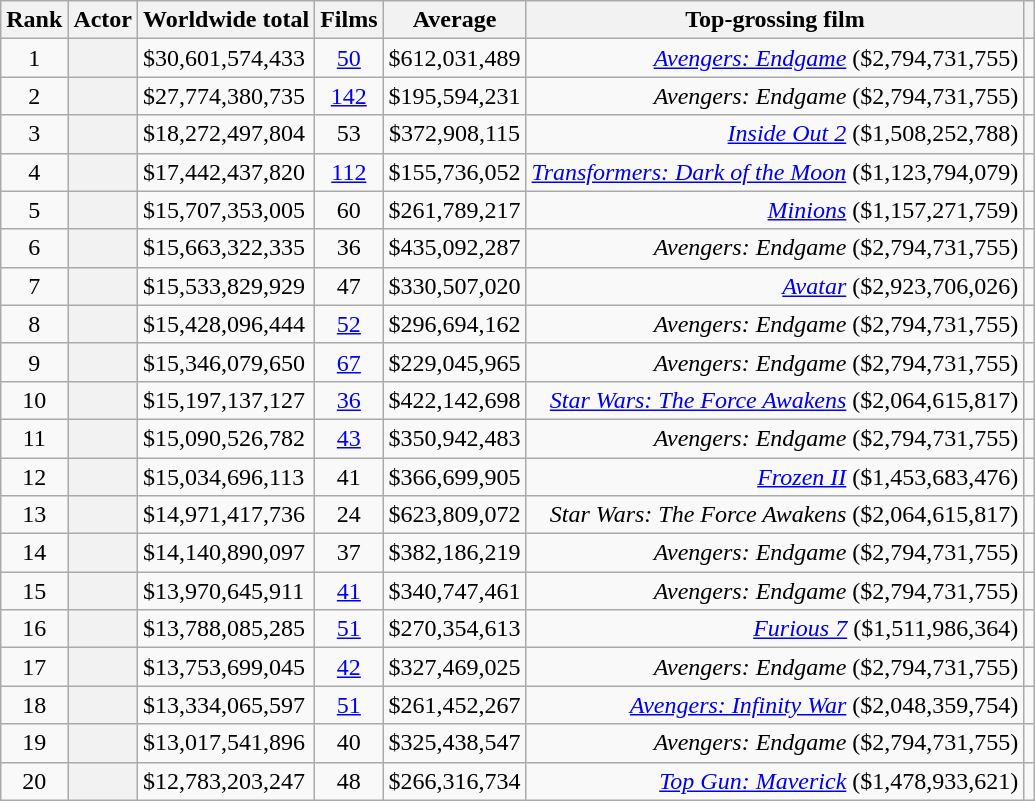<table class="wikitable plainrowheaders sortable" style="text-align:center">
<tr>
<th scope="col">Rank</th>
<th scope="col">Actor</th>
<th scope="col">Worldwide total</th>
<th scope="col">Films</th>
<th scope="col">Average</th>
<th scope="col">Top-grossing film</th>
<th></th>
</tr>
<tr>
<td>1</td>
<th scope="row"></th>
<td style="text-align:left">$30,601,574,433</td>
<td><a href='#'>50</a></td>
<td>$612,031,489</td>
<td style="text-align:right"><em><a href='#'>Avengers: Endgame</a></em> ($2,794,731,755)</td>
<td></td>
</tr>
<tr>
<td>2</td>
<th scope="row"></th>
<td style="text-align:left">$27,774,380,735</td>
<td><a href='#'>142</a></td>
<td>$195,594,231</td>
<td style="text-align:right"><em>Avengers: Endgame</em> ($2,794,731,755)</td>
<td></td>
</tr>
<tr>
<td>3</td>
<th scope="row"></th>
<td style="text-align:left">$18,272,497,804</td>
<td>53</td>
<td>$372,908,115</td>
<td style="text-align:right"><em><a href='#'>Inside Out 2</a></em> ($1,508,252,788)</td>
<td></td>
</tr>
<tr>
<td>4</td>
<th scope="row"></th>
<td style="text-align:left">$17,442,437,820</td>
<td><a href='#'>112</a></td>
<td>$155,736,052</td>
<td style="text-align:right"><em><a href='#'>Transformers: Dark of the Moon</a></em> ($1,123,794,079)</td>
<td></td>
</tr>
<tr>
<td>5</td>
<th scope="row"></th>
<td style="text-align:left">$15,707,353,005</td>
<td>60</td>
<td>$261,789,217</td>
<td style="text-align:right"><em><a href='#'>Minions</a></em> ($1,157,271,759)</td>
<td></td>
</tr>
<tr>
<td>6</td>
<th scope="row"></th>
<td style="text-align:left">$15,663,322,335</td>
<td>36</td>
<td>$435,092,287</td>
<td style="text-align:right"><em>Avengers: Endgame</em> ($2,794,731,755)</td>
<td></td>
</tr>
<tr>
<td>7</td>
<th scope="row"></th>
<td style="text-align:left">$15,533,829,929</td>
<td>47</td>
<td>$330,507,020</td>
<td style="text-align:right"><em><a href='#'>Avatar</a></em> ($2,923,706,026)</td>
<td></td>
</tr>
<tr>
<td>8</td>
<th scope="row"></th>
<td style="text-align:left">$15,428,096,444</td>
<td><a href='#'>52</a></td>
<td>$296,694,162</td>
<td style="text-align:right"><em>Avengers: Endgame</em> ($2,794,731,755)</td>
<td></td>
</tr>
<tr>
<td>9</td>
<th scope="row"></th>
<td style="text-align:left">$15,346,079,650</td>
<td><a href='#'>67</a></td>
<td>$229,045,965</td>
<td style="text-align:right"><em>Avengers: Endgame</em> ($2,794,731,755)</td>
<td></td>
</tr>
<tr>
<td>10</td>
<th scope="row"></th>
<td style="text-align:left">$15,197,137,127</td>
<td><a href='#'>36</a></td>
<td>$422,142,698</td>
<td style="text-align:right"><em><a href='#'>Star Wars: The Force Awakens</a></em> ($2,064,615,817)</td>
<td></td>
</tr>
<tr>
<td>11</td>
<th scope="row"></th>
<td style="text-align:left">$15,090,526,782</td>
<td><a href='#'>43</a></td>
<td>$350,942,483</td>
<td style="text-align:right"><em>Avengers: Endgame</em> ($2,794,731,755)</td>
<td></td>
</tr>
<tr>
<td>12</td>
<th scope="row"></th>
<td style="text-align:left">$15,034,696,113</td>
<td>41</td>
<td>$366,699,905</td>
<td style="text-align:right"><em><a href='#'>Frozen II</a></em> ($1,453,683,476)</td>
<td></td>
</tr>
<tr>
<td>13</td>
<th scope="row"></th>
<td style="text-align:left">$14,971,417,736</td>
<td>24</td>
<td>$623,809,072</td>
<td style="text-align:right"><em>Star Wars: The Force Awakens</em> ($2,064,615,817)</td>
<td></td>
</tr>
<tr>
<td>14</td>
<th scope="row"></th>
<td style="text-align:left">$14,140,890,097</td>
<td>37</td>
<td>$382,186,219</td>
<td style="text-align:right"><em>Avengers: Endgame</em> ($2,794,731,755)</td>
<td></td>
</tr>
<tr>
<td>15</td>
<th scope="row"></th>
<td style="text-align:left">$13,970,645,911</td>
<td><a href='#'>41</a></td>
<td>$340,747,461</td>
<td style="text-align:right"><em>Avengers: Endgame</em> ($2,794,731,755)</td>
<td></td>
</tr>
<tr>
<td>16</td>
<th scope="row"></th>
<td style="text-align:left">$13,788,085,285</td>
<td><a href='#'>51</a></td>
<td>$270,354,613</td>
<td style="text-align:right"><em><a href='#'>Furious 7</a></em> ($1,511,986,364)</td>
<td></td>
</tr>
<tr>
<td>17</td>
<th scope="row"></th>
<td style="text-align:left">$13,753,699,045</td>
<td><a href='#'>42</a></td>
<td>$327,469,025</td>
<td style="text-align:right"><em>Avengers: Endgame</em> ($2,794,731,755)</td>
<td></td>
</tr>
<tr>
<td>18</td>
<th scope="row"></th>
<td style="text-align:left">$13,334,065,597</td>
<td><a href='#'>51</a></td>
<td>$261,452,267</td>
<td style="text-align:right"><em><a href='#'>Avengers: Infinity War</a></em> ($2,048,359,754)</td>
<td></td>
</tr>
<tr>
<td>19</td>
<th scope="row"></th>
<td style="text-align:left">$13,017,541,896</td>
<td>40</td>
<td>$325,438,547</td>
<td style="text-align:right"><em>Avengers: Endgame</em> ($2,794,731,755)</td>
<td></td>
</tr>
<tr>
<td>20</td>
<th scope="row"></th>
<td style="text-align:left">$12,783,203,247</td>
<td>48</td>
<td>$266,316,734</td>
<td style="text-align:right"><em><a href='#'>Top Gun: Maverick</a></em> ($1,478,933,621)</td>
<td></td>
</tr>
</table>
